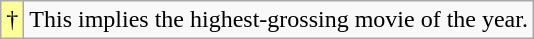<table class="wikitable">
<tr>
<td style="background-color:#FFFF99">†</td>
<td>This implies the highest-grossing movie of the year.</td>
</tr>
</table>
